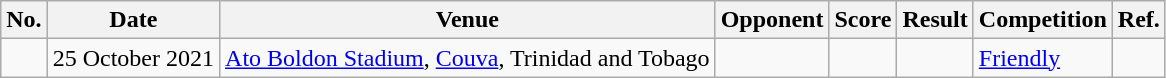<table class="wikitable">
<tr>
<th>No.</th>
<th>Date</th>
<th>Venue</th>
<th>Opponent</th>
<th>Score</th>
<th>Result</th>
<th>Competition</th>
<th>Ref.</th>
</tr>
<tr>
<td></td>
<td>25 October 2021</td>
<td><a href='#'>Ato Boldon Stadium</a>, <a href='#'>Couva</a>, Trinidad and Tobago</td>
<td></td>
<td></td>
<td></td>
<td><a href='#'>Friendly</a></td>
<td></td>
</tr>
</table>
